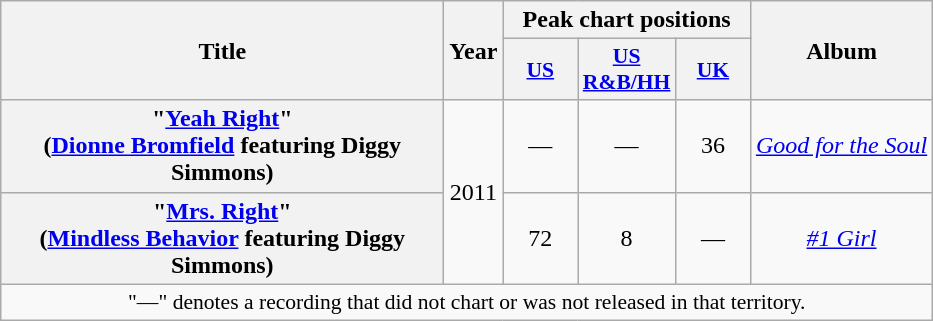<table class="wikitable plainrowheaders" style="text-align:center;">
<tr>
<th scope="col" rowspan="2" style="width:18em;">Title</th>
<th scope="col" rowspan="2">Year</th>
<th scope="col" colspan="3">Peak chart positions</th>
<th scope="col" rowspan="2">Album</th>
</tr>
<tr>
<th scope="col" style="width:3em;font-size:90%;"><a href='#'>US</a><br></th>
<th scope="col" style="width:3em;font-size:90%;"><a href='#'>US<br>R&B/HH</a><br></th>
<th scope="col" style="width:3em;font-size:90%;"><a href='#'>UK</a><br></th>
</tr>
<tr>
<th scope="row">"<a href='#'>Yeah Right</a>" <br><span>(<a href='#'>Dionne Bromfield</a> featuring Diggy Simmons)</span></th>
<td rowspan="2">2011</td>
<td>—</td>
<td>—</td>
<td>36</td>
<td><em><a href='#'>Good for the Soul</a></em></td>
</tr>
<tr>
<th scope="row">"<a href='#'>Mrs. Right</a>" <br><span>(<a href='#'>Mindless Behavior</a> featuring Diggy Simmons)</span></th>
<td>72</td>
<td>8</td>
<td>—</td>
<td><em><a href='#'>#1 Girl</a></em></td>
</tr>
<tr>
<td colspan="6" style="font-size:90%">"—" denotes a recording that did not chart or was not released in that territory.</td>
</tr>
</table>
